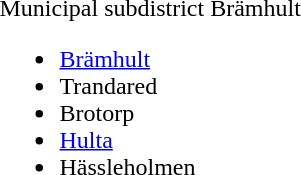<table>
<tr>
<td>Municipal subdistrict Brämhult<br><ul><li><a href='#'>Brämhult</a></li><li>Trandared</li><li>Brotorp</li><li><a href='#'>Hulta</a></li><li>Hässleholmen</li></ul></td>
</tr>
</table>
